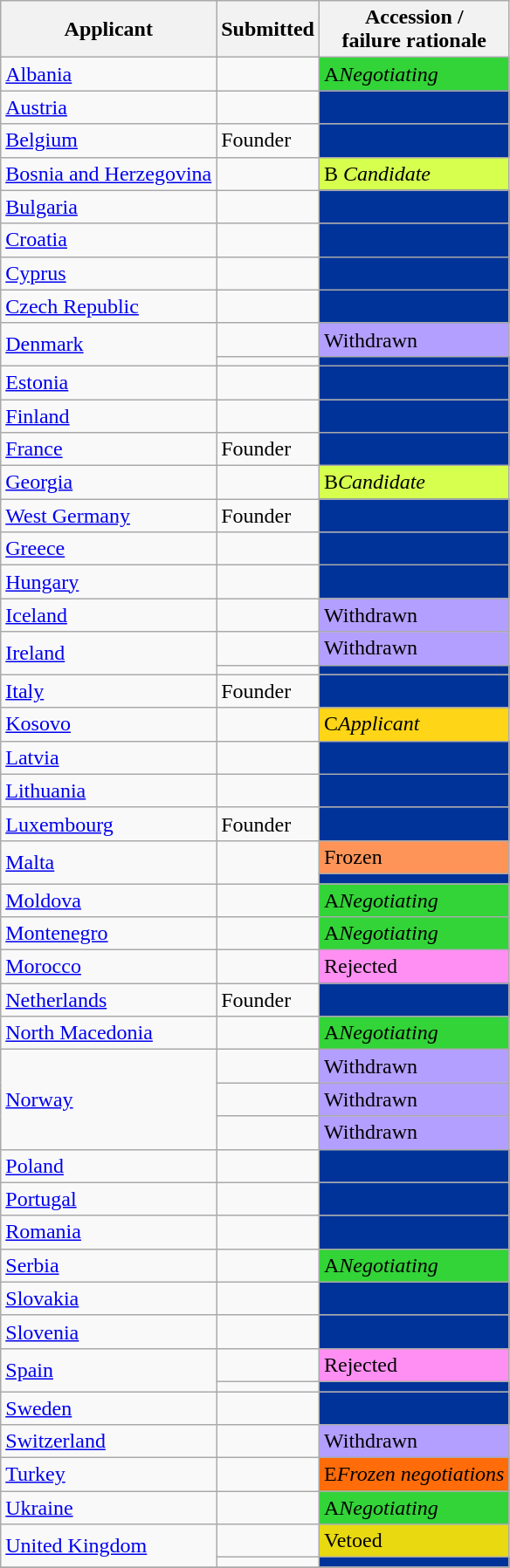<table class="sortable wikitable sticky-header col1left" >
<tr>
<th>Applicant</th>
<th>Submitted</th>
<th>Accession /<br>failure rationale</th>
</tr>
<tr>
<td> <a href='#'>Albania</a></td>
<td></td>
<td style="background:#33D438"><span>A</span><em>Negotiating</em></td>
</tr>
<tr>
<td> <a href='#'>Austria</a></td>
<td></td>
<td style="background:#003399; color:white"></td>
</tr>
<tr>
<td> <a href='#'>Belgium</a></td>
<td><span></span>Founder</td>
<td style="background:#003399; color:white"></td>
</tr>
<tr>
<td> <a href='#'>Bosnia and Herzegovina</a></td>
<td></td>
<td style="background:#D6FF4E"><span>B</span> <em>Candidate</em></td>
</tr>
<tr>
<td> <a href='#'>Bulgaria</a></td>
<td></td>
<td style="background:#003399; color:white"></td>
</tr>
<tr>
<td> <a href='#'>Croatia</a></td>
<td></td>
<td style="background:#003399; color:white"></td>
</tr>
<tr>
<td> <a href='#'>Cyprus</a></td>
<td></td>
<td style="background:#003399; color:white"></td>
</tr>
<tr>
<td> <a href='#'>Czech Republic</a></td>
<td></td>
<td style="background:#003399; color:white"></td>
</tr>
<tr>
<td rowspan=2> <a href='#'>Denmark</a></td>
<td></td>
<td style="background:#B39FFF"><span></span>Withdrawn</td>
</tr>
<tr>
<td> </td>
<td style="background:#003399; color:white"></td>
</tr>
<tr>
<td> <a href='#'>Estonia</a></td>
<td></td>
<td style="background:#003399; color:white"></td>
</tr>
<tr>
<td> <a href='#'>Finland</a></td>
<td></td>
<td style="background:#003399; color:white"></td>
</tr>
<tr>
<td> <a href='#'>France</a></td>
<td><span></span>Founder</td>
<td style="background:#003399; color:white"></td>
</tr>
<tr>
<td> <a href='#'>Georgia</a></td>
<td></td>
<td style="background:#D6FF4E"><span>B</span><em>Candidate</em></td>
</tr>
<tr>
<td> <a href='#'>West Germany</a></td>
<td><span></span>Founder</td>
<td style="background:#003399; color:white"></td>
</tr>
<tr>
<td> <a href='#'>Greece</a></td>
<td></td>
<td style="background:#003399; color:white"></td>
</tr>
<tr>
<td> <a href='#'>Hungary</a></td>
<td></td>
<td style="background:#003399; color:white"></td>
</tr>
<tr>
<td> <a href='#'>Iceland</a></td>
<td></td>
<td style="background:#B39FFF"><span></span> Withdrawn</td>
</tr>
<tr>
<td rowspan=2> <a href='#'>Ireland</a></td>
<td></td>
<td style="background:#B39FFF"><span></span>Withdrawn</td>
</tr>
<tr>
<td> </td>
<td style="background:#003399; color:white"></td>
</tr>
<tr>
<td> <a href='#'>Italy</a></td>
<td><span></span>Founder</td>
<td style="background:#003399; color:white"></td>
</tr>
<tr>
<td> <a href='#'>Kosovo</a></td>
<td></td>
<td style="background:#ffd617"><span>C</span><em>Applicant</em></td>
</tr>
<tr>
<td> <a href='#'>Latvia</a></td>
<td></td>
<td style="background:#003399; color:white"></td>
</tr>
<tr>
<td> <a href='#'>Lithuania</a></td>
<td></td>
<td style="background:#003399; color:white"></td>
</tr>
<tr>
<td> <a href='#'>Luxembourg</a></td>
<td><span></span>Founder</td>
<td style="background:#003399; color:white"></td>
</tr>
<tr>
<td rowspan=2> <a href='#'>Malta</a></td>
<td rowspan=2></td>
<td style="background:#FF9459"><span></span> Frozen</td>
</tr>
<tr>
<td style="background:#003399; color:white; text-align:right"></td>
</tr>
<tr>
<td> <a href='#'>Moldova</a></td>
<td></td>
<td style="background:#33D438"><span>A</span><em>Negotiating</em></td>
</tr>
<tr>
<td> <a href='#'>Montenegro</a></td>
<td></td>
<td style="background:#33D438"><span>A</span><em>Negotiating</em></td>
</tr>
<tr>
<td> <a href='#'>Morocco</a></td>
<td></td>
<td style="background:#FF8FF2"><span></span> Rejected</td>
</tr>
<tr>
<td> <a href='#'>Netherlands</a></td>
<td><span></span>Founder</td>
<td style="background:#003399; color:white"></td>
</tr>
<tr>
<td> <a href='#'>North Macedonia</a></td>
<td></td>
<td style="background:#33D438"><span>A</span><em>Negotiating</em></td>
</tr>
<tr>
<td rowspan=3> <a href='#'>Norway</a></td>
<td></td>
<td style="background:#B39FFF"><span></span>Withdrawn</td>
</tr>
<tr>
<td> </td>
<td style="background:#B39FFF"><span></span> Withdrawn</td>
</tr>
<tr>
<td> </td>
<td style="background:#B39FFF"><span></span> Withdrawn</td>
</tr>
<tr>
<td> <a href='#'>Poland</a></td>
<td></td>
<td style="background:#003399; color:white"></td>
</tr>
<tr>
<td> <a href='#'>Portugal</a></td>
<td></td>
<td style="background:#003399; color:white"></td>
</tr>
<tr>
<td> <a href='#'>Romania</a></td>
<td></td>
<td style="background:#003399; color:white"></td>
</tr>
<tr>
<td> <a href='#'>Serbia</a></td>
<td></td>
<td style="background:#33D438"><span>A</span><em>Negotiating</em></td>
</tr>
<tr>
<td> <a href='#'>Slovakia</a></td>
<td></td>
<td style="background:#003399; color:white"></td>
</tr>
<tr>
<td> <a href='#'>Slovenia</a></td>
<td></td>
<td style="background:#003399; color:white"></td>
</tr>
<tr>
<td rowspan=2> <a href='#'>Spain</a></td>
<td></td>
<td style="background:#FF8FF2"><span></span> Rejected</td>
</tr>
<tr>
<td> </td>
<td style="background:#003399; color:white"></td>
</tr>
<tr>
<td> <a href='#'>Sweden</a></td>
<td></td>
<td style="background:#003399; color:white"></td>
</tr>
<tr>
<td> <a href='#'>Switzerland</a></td>
<td></td>
<td style="background:#B39FFF"><span></span> Withdrawn</td>
</tr>
<tr>
<td> <a href='#'>Turkey</a></td>
<td></td>
<td style="background:#FF6C09"><span>E</span><em>Frozen negotiations</em></td>
</tr>
<tr>
<td> <a href='#'>Ukraine</a></td>
<td></td>
<td style="background:#33D438"><span>A</span><em>Negotiating</em></td>
</tr>
<tr>
<td rowspan=2> <a href='#'>United Kingdom</a></td>
<td></td>
<td style="background:#e8d911"><span></span>Vetoed</td>
</tr>
<tr>
<td> </td>
<td style="background:#003399; color:white"></td>
</tr>
<tr>
</tr>
</table>
